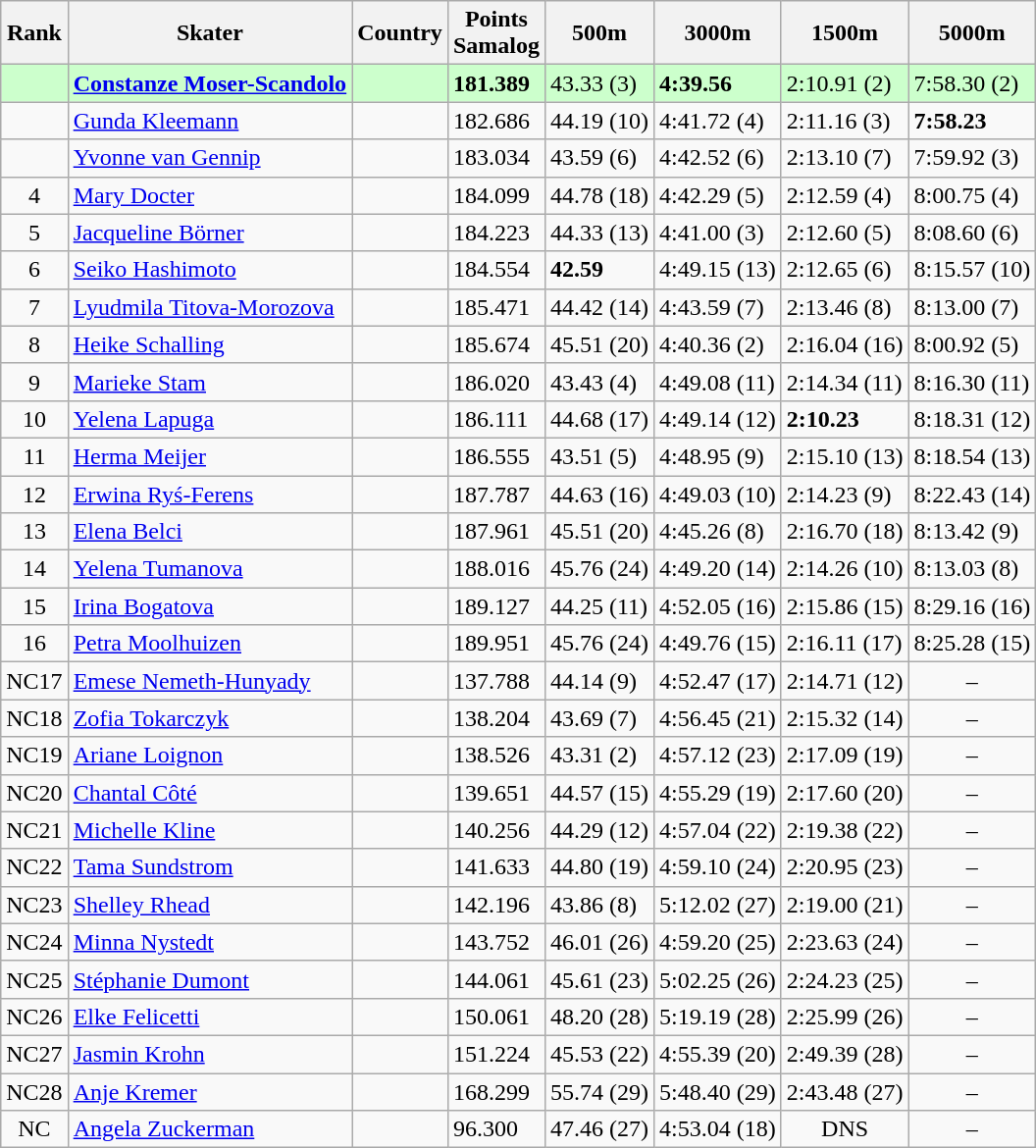<table class="wikitable sortable" style="text-align:left">
<tr>
<th>Rank</th>
<th>Skater</th>
<th>Country</th>
<th>Points <br> Samalog</th>
<th>500m</th>
<th>3000m</th>
<th>1500m</th>
<th>5000m</th>
</tr>
<tr bgcolor=ccffcc>
<td style="text-align:center"></td>
<td><strong><a href='#'>Constanze Moser-Scandolo</a></strong></td>
<td></td>
<td><strong>181.389</strong></td>
<td>43.33 (3)</td>
<td><strong>4:39.56</strong> </td>
<td>2:10.91 (2)</td>
<td>7:58.30 (2)</td>
</tr>
<tr>
<td style="text-align:center"></td>
<td><a href='#'>Gunda Kleemann</a></td>
<td></td>
<td>182.686</td>
<td>44.19 (10)</td>
<td>4:41.72 (4)</td>
<td>2:11.16 (3)</td>
<td><strong>7:58.23</strong> </td>
</tr>
<tr>
<td style="text-align:center"></td>
<td><a href='#'>Yvonne van Gennip</a></td>
<td></td>
<td>183.034</td>
<td>43.59 (6)</td>
<td>4:42.52 (6)</td>
<td>2:13.10 (7)</td>
<td>7:59.92 (3)</td>
</tr>
<tr>
<td style="text-align:center">4</td>
<td><a href='#'>Mary Docter</a></td>
<td></td>
<td>184.099</td>
<td>44.78 (18)</td>
<td>4:42.29 (5)</td>
<td>2:12.59 (4)</td>
<td>8:00.75 (4)</td>
</tr>
<tr>
<td style="text-align:center">5</td>
<td><a href='#'>Jacqueline Börner</a></td>
<td></td>
<td>184.223</td>
<td>44.33 (13)</td>
<td>4:41.00 (3)</td>
<td>2:12.60 (5)</td>
<td>8:08.60 (6)</td>
</tr>
<tr>
<td style="text-align:center">6</td>
<td><a href='#'>Seiko Hashimoto</a></td>
<td></td>
<td>184.554</td>
<td><strong>42.59</strong> </td>
<td>4:49.15 (13)</td>
<td>2:12.65 (6)</td>
<td>8:15.57 (10)</td>
</tr>
<tr>
<td style="text-align:center">7</td>
<td><a href='#'>Lyudmila Titova-Morozova</a></td>
<td></td>
<td>185.471</td>
<td>44.42 (14)</td>
<td>4:43.59 (7)</td>
<td>2:13.46 (8)</td>
<td>8:13.00 (7)</td>
</tr>
<tr>
<td style="text-align:center">8</td>
<td><a href='#'>Heike Schalling</a></td>
<td></td>
<td>185.674</td>
<td>45.51 (20)</td>
<td>4:40.36 (2)</td>
<td>2:16.04 (16)</td>
<td>8:00.92 (5)</td>
</tr>
<tr>
<td style="text-align:center">9</td>
<td><a href='#'>Marieke Stam</a></td>
<td></td>
<td>186.020</td>
<td>43.43 (4)</td>
<td>4:49.08 (11)</td>
<td>2:14.34 (11)</td>
<td>8:16.30 (11)</td>
</tr>
<tr>
<td style="text-align:center">10</td>
<td><a href='#'>Yelena Lapuga</a></td>
<td></td>
<td>186.111</td>
<td>44.68 (17)</td>
<td>4:49.14 (12)</td>
<td><strong>2:10.23</strong> </td>
<td>8:18.31 (12)</td>
</tr>
<tr>
<td style="text-align:center">11</td>
<td><a href='#'>Herma Meijer</a></td>
<td></td>
<td>186.555</td>
<td>43.51 (5)</td>
<td>4:48.95 (9)</td>
<td>2:15.10 (13)</td>
<td>8:18.54 (13)</td>
</tr>
<tr>
<td style="text-align:center">12</td>
<td><a href='#'>Erwina Ryś-Ferens</a></td>
<td></td>
<td>187.787</td>
<td>44.63 (16)</td>
<td>4:49.03 (10)</td>
<td>2:14.23 (9)</td>
<td>8:22.43 (14)</td>
</tr>
<tr>
<td style="text-align:center">13</td>
<td><a href='#'>Elena Belci</a></td>
<td></td>
<td>187.961</td>
<td>45.51 (20)</td>
<td>4:45.26 (8)</td>
<td>2:16.70 (18)</td>
<td>8:13.42 (9)</td>
</tr>
<tr>
<td style="text-align:center">14</td>
<td><a href='#'>Yelena Tumanova</a></td>
<td></td>
<td>188.016</td>
<td>45.76 (24)</td>
<td>4:49.20 (14)</td>
<td>2:14.26 (10)</td>
<td>8:13.03 (8)</td>
</tr>
<tr>
<td style="text-align:center">15</td>
<td><a href='#'>Irina Bogatova</a></td>
<td></td>
<td>189.127</td>
<td>44.25 (11)</td>
<td>4:52.05 (16)</td>
<td>2:15.86 (15)</td>
<td>8:29.16 (16)</td>
</tr>
<tr>
<td style="text-align:center">16</td>
<td><a href='#'>Petra Moolhuizen</a></td>
<td></td>
<td>189.951</td>
<td>45.76 (24)</td>
<td>4:49.76 (15)</td>
<td>2:16.11 (17)</td>
<td>8:25.28 (15)</td>
</tr>
<tr>
<td style="text-align:center">NC17</td>
<td><a href='#'>Emese Nemeth-Hunyady</a></td>
<td></td>
<td>137.788</td>
<td>44.14 (9)</td>
<td>4:52.47 (17)</td>
<td>2:14.71 (12)</td>
<td style="text-align:center">–</td>
</tr>
<tr>
<td style="text-align:center">NC18</td>
<td><a href='#'>Zofia Tokarczyk</a></td>
<td></td>
<td>138.204</td>
<td>43.69 (7)</td>
<td>4:56.45 (21)</td>
<td>2:15.32 (14)</td>
<td style="text-align:center">–</td>
</tr>
<tr>
<td style="text-align:center">NC19</td>
<td><a href='#'>Ariane Loignon</a></td>
<td></td>
<td>138.526</td>
<td>43.31 (2)</td>
<td>4:57.12 (23)</td>
<td>2:17.09 (19)</td>
<td style="text-align:center">–</td>
</tr>
<tr>
<td style="text-align:center">NC20</td>
<td><a href='#'>Chantal Côté</a></td>
<td></td>
<td>139.651</td>
<td>44.57 (15)</td>
<td>4:55.29 (19)</td>
<td>2:17.60 (20)</td>
<td style="text-align:center">–</td>
</tr>
<tr>
<td style="text-align:center">NC21</td>
<td><a href='#'>Michelle Kline</a></td>
<td></td>
<td>140.256</td>
<td>44.29 (12)</td>
<td>4:57.04 (22)</td>
<td>2:19.38 (22)</td>
<td style="text-align:center">–</td>
</tr>
<tr>
<td style="text-align:center">NC22</td>
<td><a href='#'>Tama Sundstrom</a></td>
<td></td>
<td>141.633</td>
<td>44.80 (19)</td>
<td>4:59.10 (24)</td>
<td>2:20.95 (23)</td>
<td style="text-align:center">–</td>
</tr>
<tr>
<td style="text-align:center">NC23</td>
<td><a href='#'>Shelley Rhead</a></td>
<td></td>
<td>142.196</td>
<td>43.86 (8)</td>
<td>5:12.02 (27)</td>
<td>2:19.00 (21)</td>
<td style="text-align:center">–</td>
</tr>
<tr>
<td style="text-align:center">NC24</td>
<td><a href='#'>Minna Nystedt</a></td>
<td></td>
<td>143.752</td>
<td>46.01 (26)</td>
<td>4:59.20 (25)</td>
<td>2:23.63 (24)</td>
<td style="text-align:center">–</td>
</tr>
<tr>
<td style="text-align:center">NC25</td>
<td><a href='#'>Stéphanie Dumont</a></td>
<td></td>
<td>144.061</td>
<td>45.61 (23)</td>
<td>5:02.25 (26)</td>
<td>2:24.23 (25)</td>
<td style="text-align:center">–</td>
</tr>
<tr>
<td style="text-align:center">NC26</td>
<td><a href='#'>Elke Felicetti</a></td>
<td></td>
<td>150.061</td>
<td>48.20 (28)</td>
<td>5:19.19 (28)</td>
<td>2:25.99 (26)</td>
<td style="text-align:center">–</td>
</tr>
<tr>
<td style="text-align:center">NC27</td>
<td><a href='#'>Jasmin Krohn</a></td>
<td></td>
<td>151.224</td>
<td>45.53 (22)</td>
<td>4:55.39 (20)</td>
<td>2:49.39 (28)</td>
<td style="text-align:center">–</td>
</tr>
<tr>
<td style="text-align:center">NC28</td>
<td><a href='#'>Anje Kremer</a></td>
<td></td>
<td>168.299</td>
<td>55.74 (29)</td>
<td>5:48.40 (29)</td>
<td>2:43.48 (27)</td>
<td style="text-align:center">–</td>
</tr>
<tr>
<td style="text-align:center">NC</td>
<td><a href='#'>Angela Zuckerman</a></td>
<td></td>
<td>96.300</td>
<td>47.46 (27)</td>
<td>4:53.04 (18)</td>
<td style="text-align:center">DNS</td>
<td style="text-align:center">–</td>
</tr>
</table>
